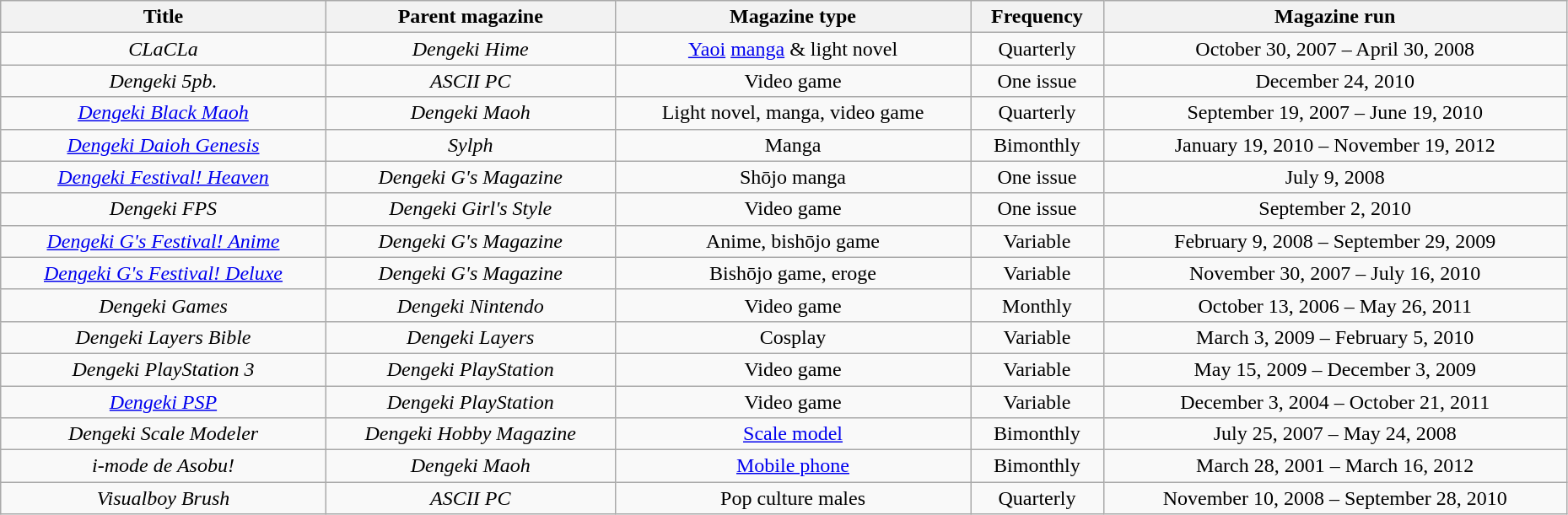<table class="wikitable sortable" style="width: 98%; text-align: center;">
<tr>
<th>Title</th>
<th>Parent magazine</th>
<th>Magazine type</th>
<th>Frequency</th>
<th>Magazine run</th>
</tr>
<tr>
<td><em>CLaCLa</em></td>
<td><em>Dengeki Hime</em></td>
<td><a href='#'>Yaoi</a> <a href='#'>manga</a> & light novel</td>
<td>Quarterly</td>
<td>October 30, 2007 – April 30, 2008</td>
</tr>
<tr>
<td><em>Dengeki 5pb.</em></td>
<td><em>ASCII PC</em></td>
<td>Video game</td>
<td>One issue</td>
<td>December 24, 2010</td>
</tr>
<tr>
<td><em><a href='#'>Dengeki Black Maoh</a></em></td>
<td><em>Dengeki Maoh</em></td>
<td>Light novel, manga, video game</td>
<td>Quarterly</td>
<td>September 19, 2007 – June 19, 2010</td>
</tr>
<tr>
<td><em><a href='#'>Dengeki Daioh Genesis</a></em></td>
<td><em>Sylph</em></td>
<td>Manga</td>
<td>Bimonthly</td>
<td>January 19, 2010 – November 19, 2012</td>
</tr>
<tr>
<td><em><a href='#'>Dengeki Festival! Heaven</a></em></td>
<td><em>Dengeki G's Magazine</em></td>
<td>Shōjo manga</td>
<td>One issue</td>
<td>July 9, 2008</td>
</tr>
<tr>
<td><em>Dengeki FPS</em></td>
<td><em>Dengeki Girl's Style</em></td>
<td>Video game</td>
<td>One issue</td>
<td>September 2, 2010</td>
</tr>
<tr>
<td><em><a href='#'>Dengeki G's Festival! Anime</a></em></td>
<td><em>Dengeki G's Magazine</em></td>
<td>Anime, bishōjo game</td>
<td>Variable</td>
<td>February 9, 2008 – September 29, 2009</td>
</tr>
<tr>
<td><em><a href='#'>Dengeki G's Festival! Deluxe</a></em></td>
<td><em>Dengeki G's Magazine</em></td>
<td>Bishōjo game, eroge</td>
<td>Variable</td>
<td>November 30, 2007 – July 16, 2010</td>
</tr>
<tr>
<td><em>Dengeki Games</em></td>
<td><em>Dengeki Nintendo</em></td>
<td>Video game</td>
<td>Monthly</td>
<td>October 13, 2006 – May 26, 2011</td>
</tr>
<tr>
<td><em>Dengeki Layers Bible</em></td>
<td><em>Dengeki Layers</em></td>
<td>Cosplay</td>
<td>Variable</td>
<td>March 3, 2009 – February 5, 2010</td>
</tr>
<tr>
<td><em>Dengeki PlayStation 3</em></td>
<td><em>Dengeki PlayStation</em></td>
<td>Video game</td>
<td>Variable</td>
<td>May 15, 2009 – December 3, 2009</td>
</tr>
<tr>
<td><em><a href='#'>Dengeki PSP</a></em></td>
<td><em>Dengeki PlayStation</em></td>
<td>Video game</td>
<td>Variable</td>
<td>December 3, 2004 – October 21, 2011</td>
</tr>
<tr>
<td><em>Dengeki Scale Modeler</em></td>
<td><em>Dengeki Hobby Magazine</em></td>
<td><a href='#'>Scale model</a></td>
<td>Bimonthly</td>
<td>July 25, 2007 – May 24, 2008</td>
</tr>
<tr>
<td><em>i-mode de Asobu!</em></td>
<td><em>Dengeki Maoh</em></td>
<td><a href='#'>Mobile phone</a></td>
<td>Bimonthly</td>
<td>March 28, 2001 – March 16, 2012</td>
</tr>
<tr>
<td><em>Visualboy Brush</em></td>
<td><em>ASCII PC</em></td>
<td>Pop culture males</td>
<td>Quarterly</td>
<td>November 10, 2008 – September 28, 2010</td>
</tr>
</table>
